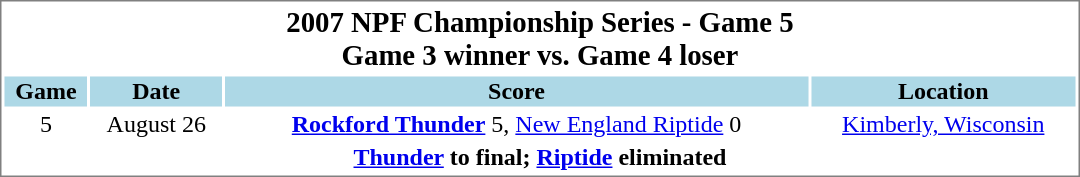<table cellpadding="1"  style="min-width:45em;text-align:center;font-size:100%; border:1px solid gray;">
<tr style="font-size:larger;">
<th colspan=8>2007 NPF Championship Series - Game 5<br>Game 3 winner vs. Game 4 loser</th>
</tr>
<tr style="background:lightblue;">
<th>Game</th>
<th>Date</th>
<th>Score</th>
<th>Location</th>
</tr>
<tr>
<td>5</td>
<td>August 26</td>
<td><strong><a href='#'>Rockford Thunder</a></strong> 5, <a href='#'>New England Riptide</a> 0</td>
<td><a href='#'>Kimberly, Wisconsin</a></td>
</tr>
<tr>
<th colspan=8><a href='#'>Thunder</a> to final; <a href='#'>Riptide</a> eliminated</th>
</tr>
</table>
